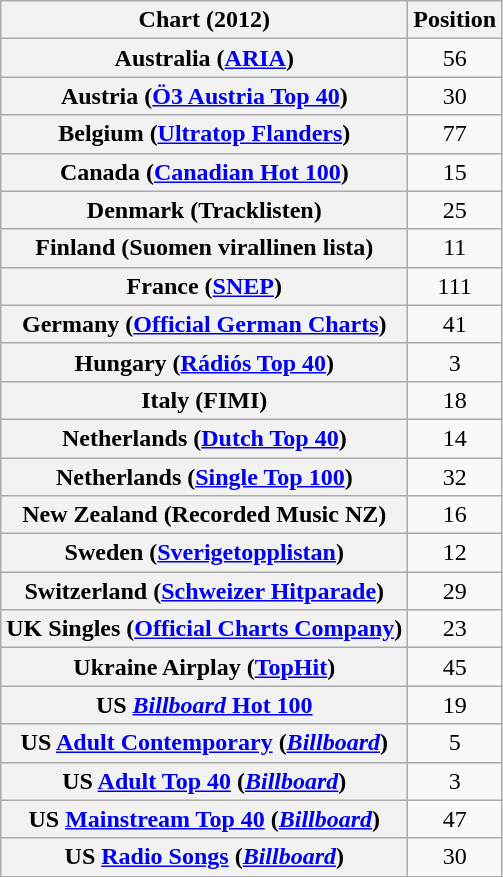<table class="wikitable sortable plainrowheaders">
<tr>
<th scope="col">Chart (2012)</th>
<th scope="col">Position</th>
</tr>
<tr>
<th scope="row">Australia (<a href='#'>ARIA</a>)</th>
<td style="text-align:center;">56</td>
</tr>
<tr>
<th scope="row">Austria (<a href='#'>Ö3 Austria Top 40</a>)</th>
<td style="text-align:center;">30</td>
</tr>
<tr>
<th scope="row">Belgium (<a href='#'>Ultratop Flanders</a>)</th>
<td style="text-align:center;">77</td>
</tr>
<tr>
<th scope="row">Canada (<a href='#'>Canadian Hot 100</a>)</th>
<td style="text-align:center;">15</td>
</tr>
<tr>
<th scope="row">Denmark (Tracklisten)</th>
<td style="text-align:center;">25</td>
</tr>
<tr>
<th scope="row">Finland (Suomen virallinen lista)</th>
<td style="text-align:center;">11</td>
</tr>
<tr>
<th scope="row">France (<a href='#'>SNEP</a>)</th>
<td style="text-align:center;">111</td>
</tr>
<tr>
<th scope="row">Germany (<a href='#'>Official German Charts</a>)</th>
<td style="text-align:center;">41</td>
</tr>
<tr>
<th scope="row">Hungary (<a href='#'>Rádiós Top 40</a>)</th>
<td style="text-align:center;">3</td>
</tr>
<tr>
<th scope="row">Italy (FIMI)</th>
<td style="text-align:center;">18</td>
</tr>
<tr>
<th scope="row">Netherlands (<a href='#'>Dutch Top 40</a>)</th>
<td style="text-align:center;">14</td>
</tr>
<tr>
<th scope="row">Netherlands (<a href='#'>Single Top 100</a>)</th>
<td style="text-align:center;">32</td>
</tr>
<tr>
<th scope="row">New Zealand (Recorded Music NZ)</th>
<td style="text-align:center;">16</td>
</tr>
<tr>
<th scope="row">Sweden (<a href='#'>Sverigetopplistan</a>)</th>
<td style="text-align:center;">12</td>
</tr>
<tr>
<th scope="row">Switzerland (<a href='#'>Schweizer Hitparade</a>)</th>
<td style="text-align:center;">29</td>
</tr>
<tr>
<th scope="row">UK Singles (<a href='#'>Official Charts Company</a>)</th>
<td style="text-align:center;">23</td>
</tr>
<tr>
<th scope="row">Ukraine Airplay (<a href='#'>TopHit</a>)</th>
<td style="text-align:center;">45</td>
</tr>
<tr>
<th scope="row">US <a href='#'><em>Billboard</em> Hot 100</a></th>
<td style="text-align:center;">19</td>
</tr>
<tr>
<th scope="row">US <a href='#'>Adult Contemporary</a> (<a href='#'><em>Billboard</em></a>)</th>
<td style="text-align:center;">5</td>
</tr>
<tr>
<th scope="row">US <a href='#'>Adult Top 40</a> (<a href='#'><em>Billboard</em></a>)</th>
<td style="text-align:center;">3</td>
</tr>
<tr>
<th scope="row">US <a href='#'>Mainstream Top 40</a> (<a href='#'><em>Billboard</em></a>)</th>
<td style="text-align:center;">47</td>
</tr>
<tr>
<th scope="row">US <a href='#'>Radio Songs</a> (<a href='#'><em>Billboard</em></a>)</th>
<td style="text-align:center;">30</td>
</tr>
</table>
